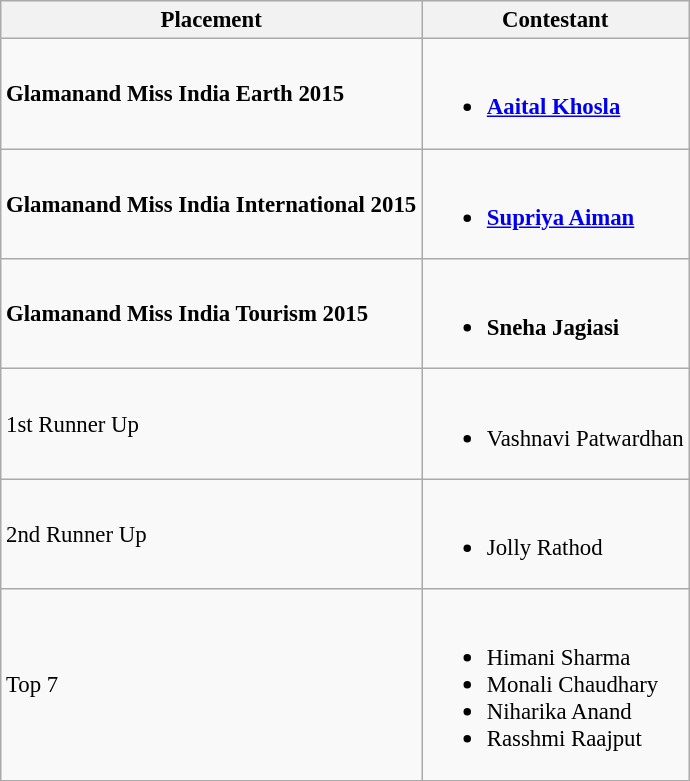<table class="wikitable sortable" style="font-size: 95%;">
<tr>
<th>Placement</th>
<th>Contestant</th>
</tr>
<tr>
<td><strong>Glamanand Miss India Earth 2015</strong></td>
<td><br><ul><li><strong><a href='#'>Aaital Khosla</a></strong></li></ul></td>
</tr>
<tr>
<td><strong>Glamanand Miss India International 2015</strong></td>
<td><br><ul><li><strong><a href='#'>Supriya Aiman</a></strong> </li></ul></td>
</tr>
<tr>
<td><strong>Glamanand Miss India Tourism 2015</strong></td>
<td><br><ul><li><strong>Sneha Jagiasi</strong></li></ul></td>
</tr>
<tr>
<td>1st Runner Up</td>
<td><br><ul><li>Vashnavi Patwardhan</li></ul></td>
</tr>
<tr>
<td>2nd Runner Up</td>
<td><br><ul><li>Jolly Rathod</li></ul></td>
</tr>
<tr>
<td>Top 7</td>
<td><br><ul><li>Himani Sharma</li><li>Monali Chaudhary</li><li>Niharika Anand</li><li>Rasshmi Raajput</li></ul></td>
</tr>
</table>
